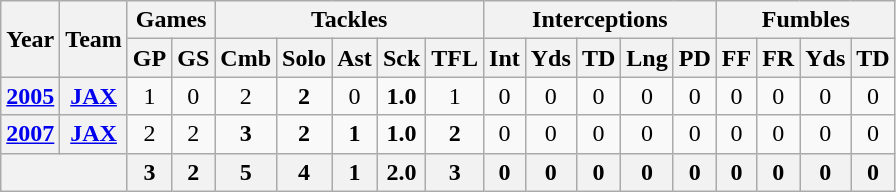<table class="wikitable" style="text-align:center">
<tr>
<th rowspan="2">Year</th>
<th rowspan="2">Team</th>
<th colspan="2">Games</th>
<th colspan="5">Tackles</th>
<th colspan="5">Interceptions</th>
<th colspan="4">Fumbles</th>
</tr>
<tr>
<th>GP</th>
<th>GS</th>
<th>Cmb</th>
<th>Solo</th>
<th>Ast</th>
<th>Sck</th>
<th>TFL</th>
<th>Int</th>
<th>Yds</th>
<th>TD</th>
<th>Lng</th>
<th>PD</th>
<th>FF</th>
<th>FR</th>
<th>Yds</th>
<th>TD</th>
</tr>
<tr>
<th><a href='#'>2005</a></th>
<th><a href='#'>JAX</a></th>
<td>1</td>
<td>0</td>
<td>2</td>
<td><strong>2</strong></td>
<td>0</td>
<td><strong>1.0</strong></td>
<td>1</td>
<td>0</td>
<td>0</td>
<td>0</td>
<td>0</td>
<td>0</td>
<td>0</td>
<td>0</td>
<td>0</td>
<td>0</td>
</tr>
<tr>
<th><a href='#'>2007</a></th>
<th><a href='#'>JAX</a></th>
<td>2</td>
<td>2</td>
<td><strong>3</strong></td>
<td><strong>2</strong></td>
<td><strong>1</strong></td>
<td><strong>1.0</strong></td>
<td><strong>2</strong></td>
<td>0</td>
<td>0</td>
<td>0</td>
<td>0</td>
<td>0</td>
<td>0</td>
<td>0</td>
<td>0</td>
<td>0</td>
</tr>
<tr>
<th colspan="2"></th>
<th>3</th>
<th>2</th>
<th>5</th>
<th>4</th>
<th>1</th>
<th>2.0</th>
<th>3</th>
<th>0</th>
<th>0</th>
<th>0</th>
<th>0</th>
<th>0</th>
<th>0</th>
<th>0</th>
<th>0</th>
<th>0</th>
</tr>
</table>
